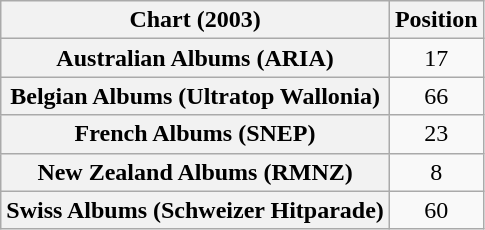<table class="wikitable sortable plainrowheaders" style="text-align:center">
<tr>
<th scope="col">Chart (2003)</th>
<th scope="col">Position</th>
</tr>
<tr>
<th scope="row">Australian Albums (ARIA)</th>
<td>17</td>
</tr>
<tr>
<th scope="row">Belgian Albums (Ultratop Wallonia)</th>
<td>66</td>
</tr>
<tr>
<th scope="row">French Albums (SNEP)</th>
<td>23</td>
</tr>
<tr>
<th scope="row">New Zealand Albums (RMNZ)</th>
<td>8</td>
</tr>
<tr>
<th scope="row">Swiss Albums (Schweizer Hitparade)</th>
<td>60</td>
</tr>
</table>
